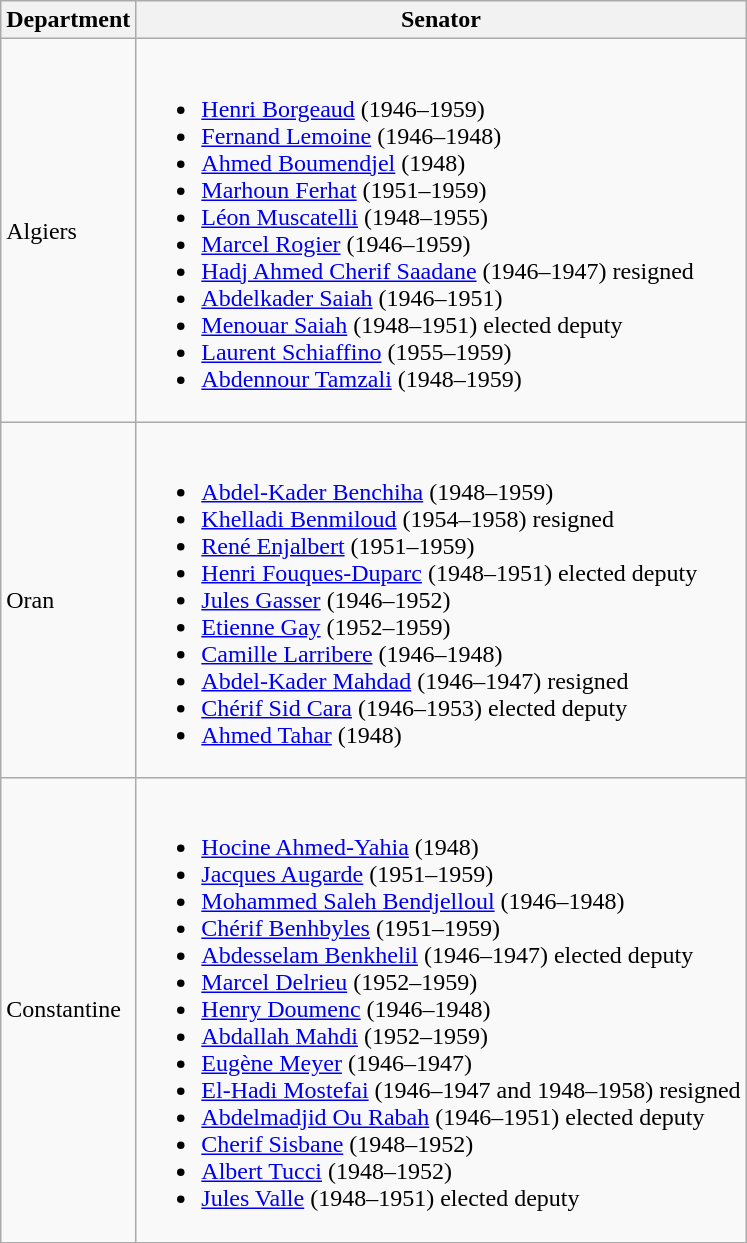<table class=wikitable>
<tr>
<th>Department</th>
<th>Senator</th>
</tr>
<tr>
<td>Algiers</td>
<td><br><ul><li><a href='#'>Henri Borgeaud</a> (1946–1959)</li><li><a href='#'>Fernand Lemoine</a> (1946–1948)</li><li><a href='#'>Ahmed Boumendjel</a> (1948)</li><li><a href='#'>Marhoun Ferhat</a> (1951–1959)</li><li><a href='#'>Léon Muscatelli</a> (1948–1955)</li><li><a href='#'>Marcel Rogier</a> (1946–1959)</li><li><a href='#'>Hadj Ahmed Cherif Saadane</a> (1946–1947) resigned</li><li><a href='#'>Abdelkader Saiah</a> (1946–1951)</li><li><a href='#'>Menouar Saiah</a> (1948–1951) elected deputy</li><li><a href='#'>Laurent Schiaffino</a> (1955–1959)</li><li><a href='#'>Abdennour Tamzali</a> (1948–1959)</li></ul></td>
</tr>
<tr>
<td>Oran</td>
<td><br><ul><li><a href='#'>Abdel-Kader Benchiha</a> (1948–1959)</li><li><a href='#'>Khelladi Benmiloud</a> (1954–1958) resigned</li><li><a href='#'>René Enjalbert</a> (1951–1959)</li><li><a href='#'>Henri Fouques-Duparc</a> (1948–1951) elected deputy</li><li><a href='#'>Jules Gasser</a> (1946–1952)</li><li><a href='#'>Etienne Gay</a> (1952–1959)</li><li><a href='#'>Camille Larribere</a> (1946–1948)</li><li><a href='#'>Abdel-Kader Mahdad</a> (1946–1947) resigned</li><li><a href='#'>Chérif Sid Cara</a> (1946–1953) elected deputy</li><li><a href='#'>Ahmed Tahar</a> (1948)</li></ul></td>
</tr>
<tr>
<td>Constantine</td>
<td><br><ul><li><a href='#'>Hocine Ahmed-Yahia</a> (1948)</li><li><a href='#'>Jacques Augarde</a> (1951–1959)</li><li><a href='#'>Mohammed Saleh Bendjelloul</a> (1946–1948)</li><li><a href='#'>Chérif Benhbyles</a> (1951–1959)</li><li><a href='#'>Abdesselam Benkhelil</a> (1946–1947) elected deputy</li><li><a href='#'>Marcel Delrieu</a> (1952–1959)</li><li><a href='#'>Henry Doumenc</a> (1946–1948)</li><li><a href='#'>Abdallah Mahdi</a> (1952–1959)</li><li><a href='#'>Eugène Meyer</a> (1946–1947)</li><li><a href='#'>El-Hadi Mostefai</a> (1946–1947 and 1948–1958) resigned</li><li><a href='#'>Abdelmadjid Ou Rabah</a> (1946–1951) elected deputy</li><li><a href='#'>Cherif Sisbane</a> (1948–1952)</li><li><a href='#'>Albert Tucci</a> (1948–1952)</li><li><a href='#'>Jules Valle</a> (1948–1951) elected deputy</li></ul></td>
</tr>
</table>
